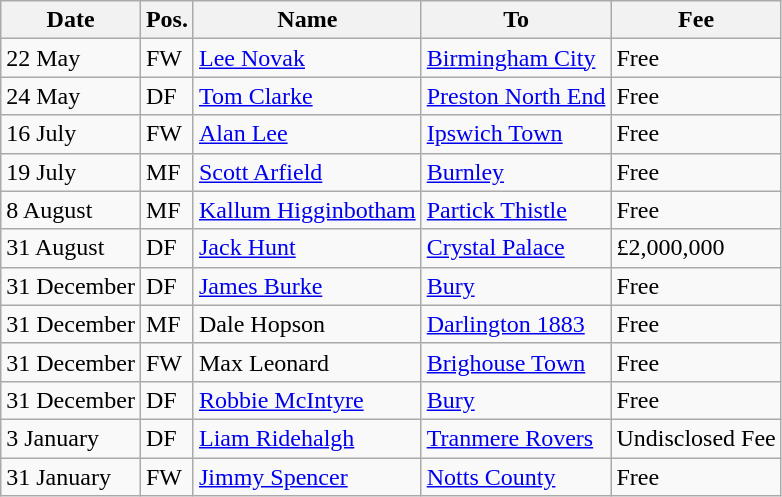<table class="wikitable">
<tr>
<th>Date</th>
<th>Pos.</th>
<th>Name</th>
<th>To</th>
<th>Fee</th>
</tr>
<tr>
<td>22 May</td>
<td>FW</td>
<td> <a href='#'>Lee Novak</a></td>
<td> <a href='#'>Birmingham City</a></td>
<td>Free</td>
</tr>
<tr>
<td>24 May</td>
<td>DF</td>
<td> <a href='#'>Tom Clarke</a></td>
<td> <a href='#'>Preston North End</a></td>
<td>Free</td>
</tr>
<tr>
<td>16 July</td>
<td>FW</td>
<td> <a href='#'>Alan Lee</a></td>
<td> <a href='#'>Ipswich Town</a></td>
<td>Free</td>
</tr>
<tr>
<td>19 July</td>
<td>MF</td>
<td> <a href='#'>Scott Arfield</a></td>
<td> <a href='#'>Burnley</a></td>
<td>Free</td>
</tr>
<tr>
<td>8 August</td>
<td>MF</td>
<td> <a href='#'>Kallum Higginbotham</a></td>
<td> <a href='#'>Partick Thistle</a></td>
<td>Free</td>
</tr>
<tr>
<td>31 August</td>
<td>DF</td>
<td> <a href='#'>Jack Hunt</a></td>
<td> <a href='#'>Crystal Palace</a></td>
<td>£2,000,000</td>
</tr>
<tr>
<td>31 December</td>
<td>DF</td>
<td> <a href='#'>James Burke</a></td>
<td> <a href='#'>Bury</a></td>
<td>Free</td>
</tr>
<tr>
<td>31 December</td>
<td>MF</td>
<td> Dale Hopson</td>
<td> <a href='#'>Darlington 1883</a></td>
<td>Free</td>
</tr>
<tr>
<td>31 December</td>
<td>FW</td>
<td> Max Leonard</td>
<td> <a href='#'>Brighouse Town</a></td>
<td>Free</td>
</tr>
<tr>
<td>31 December</td>
<td>DF</td>
<td> <a href='#'>Robbie McIntyre</a></td>
<td> <a href='#'>Bury</a></td>
<td>Free</td>
</tr>
<tr>
<td>3 January</td>
<td>DF</td>
<td> <a href='#'>Liam Ridehalgh</a></td>
<td> <a href='#'>Tranmere Rovers</a></td>
<td>Undisclosed Fee</td>
</tr>
<tr>
<td>31 January</td>
<td>FW</td>
<td> <a href='#'>Jimmy Spencer</a></td>
<td> <a href='#'>Notts County</a></td>
<td>Free</td>
</tr>
</table>
